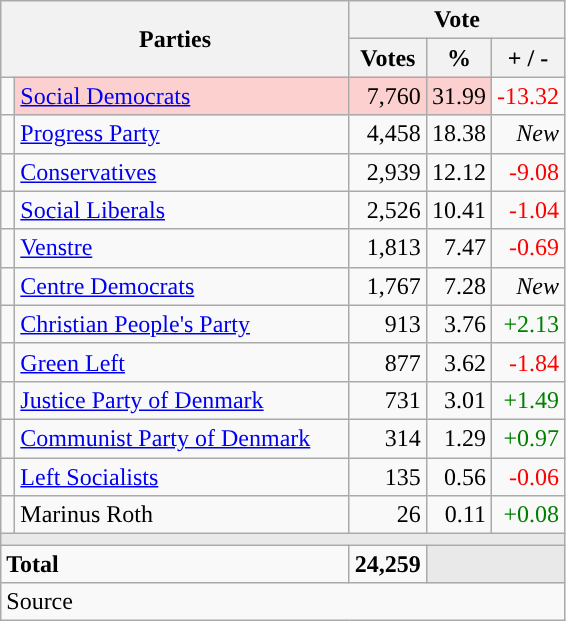<table class="wikitable" style="text-align:right;">
<tr>
<th style="text-align:centre;" rowspan="2" colspan="2" width="225">Parties</th>
<th colspan="3">Vote</th>
</tr>
<tr>
<th width="15">Votes</th>
<th width="15">%</th>
<th width="15">+ / -</th>
</tr>
<tr>
<td width="2" style="color:inherit;background:"></td>
<td bgcolor=#fbd0ce  align="left"><a href='#'>Social Democrats</a></td>
<td bgcolor=#fbd0ce>7,760</td>
<td bgcolor=#fbd0ce>31.99</td>
<td style=color:red;>-13.32</td>
</tr>
<tr>
<td width="2" style="color:inherit;background:"></td>
<td align="left"><a href='#'>Progress Party</a></td>
<td>4,458</td>
<td>18.38</td>
<td><em>New</em></td>
</tr>
<tr>
<td width="2" style="color:inherit;background:"></td>
<td align="left"><a href='#'>Conservatives</a></td>
<td>2,939</td>
<td>12.12</td>
<td style=color:red;>-9.08</td>
</tr>
<tr>
<td width="2" style="color:inherit;background:"></td>
<td align="left"><a href='#'>Social Liberals</a></td>
<td>2,526</td>
<td>10.41</td>
<td style=color:red;>-1.04</td>
</tr>
<tr>
<td width="2" style="color:inherit;background:"></td>
<td align="left"><a href='#'>Venstre</a></td>
<td>1,813</td>
<td>7.47</td>
<td style=color:red;>-0.69</td>
</tr>
<tr>
<td width="2" style="color:inherit;background:"></td>
<td align="left"><a href='#'>Centre Democrats</a></td>
<td>1,767</td>
<td>7.28</td>
<td><em>New</em></td>
</tr>
<tr>
<td width="2" style="color:inherit;background:"></td>
<td align="left"><a href='#'>Christian People's Party</a></td>
<td>913</td>
<td>3.76</td>
<td style=color:green;>+2.13</td>
</tr>
<tr>
<td width="2" style="color:inherit;background:"></td>
<td align="left"><a href='#'>Green Left</a></td>
<td>877</td>
<td>3.62</td>
<td style=color:red;>-1.84</td>
</tr>
<tr>
<td width="2" style="color:inherit;background:"></td>
<td align="left"><a href='#'>Justice Party of Denmark</a></td>
<td>731</td>
<td>3.01</td>
<td style=color:green;>+1.49</td>
</tr>
<tr>
<td width="2" style="color:inherit;background:"></td>
<td align="left"><a href='#'>Communist Party of Denmark</a></td>
<td>314</td>
<td>1.29</td>
<td style=color:green;>+0.97</td>
</tr>
<tr>
<td width="2" style="color:inherit;background:"></td>
<td align="left"><a href='#'>Left Socialists</a></td>
<td>135</td>
<td>0.56</td>
<td style=color:red;>-0.06</td>
</tr>
<tr>
<td width="2" style="color:inherit;background:"></td>
<td align="left">Marinus Roth</td>
<td>26</td>
<td>0.11</td>
<td style=color:green;>+0.08</td>
</tr>
<tr>
<td colspan="7" bgcolor="#E9E9E9"></td>
</tr>
<tr>
<td align="left" colspan="2"><strong>Total</strong></td>
<td><strong>24,259</strong></td>
<td bgcolor="#E9E9E9" colspan="2"></td>
</tr>
<tr>
<td align="left" colspan="6">Source</td>
</tr>
</table>
